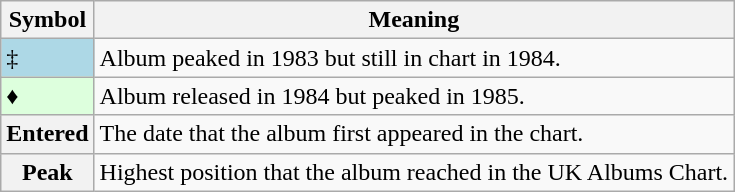<table Class="wikitable">
<tr>
<th>Symbol</th>
<th>Meaning</th>
</tr>
<tr>
<td bgcolor=lightblue>‡</td>
<td>Album peaked in 1983 but still in chart in 1984.</td>
</tr>
<tr>
<td bgcolor=#DDFFDD>♦</td>
<td>Album released in 1984 but peaked in 1985.</td>
</tr>
<tr>
<th>Entered</th>
<td>The date that the album first appeared in the chart.</td>
</tr>
<tr>
<th>Peak</th>
<td>Highest position that the album reached in the UK Albums Chart.</td>
</tr>
</table>
